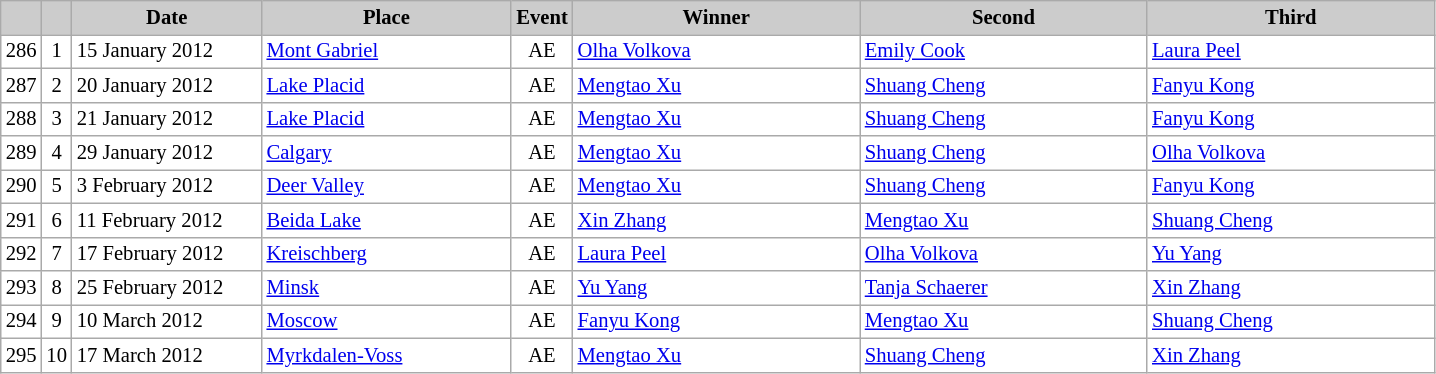<table class="wikitable plainrowheaders" style="background:#fff; font-size:86%; line-height:16px; border:grey solid 1px; border-collapse:collapse;">
<tr style="background:#ccc; text-align:center;">
<th scope="col" style="background:#ccc; width=20 px;"></th>
<th scope="col" style="background:#ccc; width=30 px;"></th>
<th scope="col" style="background:#ccc; width:120px;">Date</th>
<th scope="col" style="background:#ccc; width:160px;">Place</th>
<th scope="col" style="background:#ccc; width:15px;">Event</th>
<th scope="col" style="background:#ccc; width:185px;">Winner</th>
<th scope="col" style="background:#ccc; width:185px;">Second</th>
<th scope="col" style="background:#ccc; width:185px;">Third</th>
</tr>
<tr>
<td align=center>286</td>
<td align=center>1</td>
<td>15 January 2012</td>
<td> <a href='#'>Mont Gabriel</a></td>
<td align=center>AE</td>
<td> <a href='#'>Olha Volkova</a></td>
<td> <a href='#'>Emily Cook</a></td>
<td> <a href='#'>Laura Peel</a></td>
</tr>
<tr>
<td align=center>287</td>
<td align=center>2</td>
<td>20 January 2012</td>
<td> <a href='#'>Lake Placid</a></td>
<td align=center>AE</td>
<td> <a href='#'>Mengtao Xu</a></td>
<td> <a href='#'>Shuang Cheng</a></td>
<td> <a href='#'>Fanyu Kong</a></td>
</tr>
<tr>
<td align=center>288</td>
<td align=center>3</td>
<td>21 January 2012</td>
<td> <a href='#'>Lake Placid</a></td>
<td align=center>AE</td>
<td> <a href='#'>Mengtao Xu</a></td>
<td> <a href='#'>Shuang Cheng</a></td>
<td> <a href='#'>Fanyu Kong</a></td>
</tr>
<tr>
<td align=center>289</td>
<td align=center>4</td>
<td>29 January 2012</td>
<td> <a href='#'>Calgary</a></td>
<td align=center>AE</td>
<td> <a href='#'>Mengtao Xu</a></td>
<td> <a href='#'>Shuang Cheng</a></td>
<td> <a href='#'>Olha Volkova</a></td>
</tr>
<tr>
<td align=center>290</td>
<td align=center>5</td>
<td>3 February 2012</td>
<td> <a href='#'>Deer Valley</a></td>
<td align=center>AE</td>
<td> <a href='#'>Mengtao Xu</a></td>
<td> <a href='#'>Shuang Cheng</a></td>
<td> <a href='#'>Fanyu Kong</a></td>
</tr>
<tr>
<td align=center>291</td>
<td align=center>6</td>
<td>11 February 2012</td>
<td> <a href='#'>Beida Lake</a></td>
<td align=center>AE</td>
<td> <a href='#'>Xin Zhang</a></td>
<td> <a href='#'>Mengtao Xu</a></td>
<td> <a href='#'>Shuang Cheng</a></td>
</tr>
<tr>
<td align=center>292</td>
<td align=center>7</td>
<td>17 February 2012</td>
<td> <a href='#'>Kreischberg</a></td>
<td align=center>AE</td>
<td> <a href='#'>Laura Peel</a></td>
<td> <a href='#'>Olha Volkova</a></td>
<td> <a href='#'>Yu Yang</a></td>
</tr>
<tr>
<td align=center>293</td>
<td align=center>8</td>
<td>25 February 2012</td>
<td> <a href='#'>Minsk</a></td>
<td align=center>AE</td>
<td> <a href='#'>Yu Yang</a></td>
<td> <a href='#'>Tanja Schaerer</a></td>
<td> <a href='#'>Xin Zhang</a></td>
</tr>
<tr>
<td align=center>294</td>
<td align=center>9</td>
<td>10 March 2012</td>
<td> <a href='#'>Moscow</a></td>
<td align=center>AE</td>
<td> <a href='#'>Fanyu Kong</a></td>
<td> <a href='#'>Mengtao Xu</a></td>
<td> <a href='#'>Shuang Cheng</a></td>
</tr>
<tr>
<td align=center>295</td>
<td align=center>10</td>
<td>17 March 2012</td>
<td> <a href='#'>Myrkdalen-Voss</a></td>
<td align=center>AE</td>
<td> <a href='#'>Mengtao Xu</a></td>
<td> <a href='#'>Shuang Cheng</a></td>
<td> <a href='#'>Xin Zhang</a></td>
</tr>
</table>
